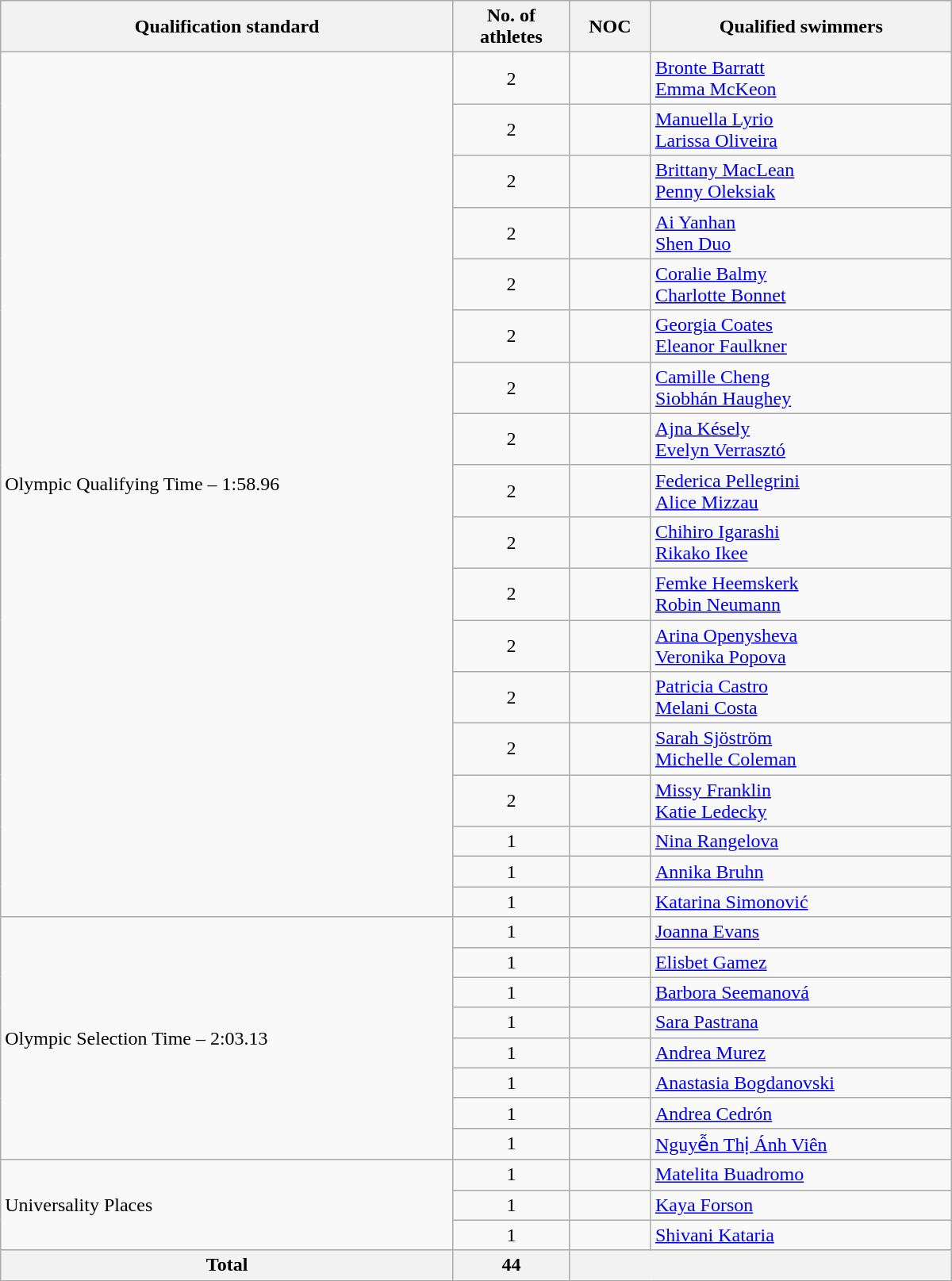<table class=wikitable style="text-align:left" width=800>
<tr>
<th>Qualification standard</th>
<th width=90>No. of athletes</th>
<th>NOC</th>
<th>Qualified swimmers</th>
</tr>
<tr>
<td rowspan=18>Olympic Qualifying Time – 1:58.96</td>
<td align=center>2</td>
<td></td>
<td><a href='#'>Bronte Barratt</a><br><a href='#'>Emma McKeon</a></td>
</tr>
<tr>
<td align=center>2</td>
<td></td>
<td><a href='#'>Manuella Lyrio</a><br><a href='#'>Larissa Oliveira</a></td>
</tr>
<tr>
<td align=center>2</td>
<td></td>
<td><a href='#'>Brittany MacLean</a><br><a href='#'>Penny Oleksiak</a></td>
</tr>
<tr>
<td align=center>2</td>
<td></td>
<td><a href='#'>Ai Yanhan</a><br><a href='#'>Shen Duo</a></td>
</tr>
<tr>
<td align=center>2</td>
<td></td>
<td><a href='#'>Coralie Balmy</a><br><a href='#'>Charlotte Bonnet</a></td>
</tr>
<tr>
<td align=center>2</td>
<td></td>
<td><a href='#'>Georgia Coates</a><br><a href='#'>Eleanor Faulkner</a></td>
</tr>
<tr>
<td align=center>2</td>
<td></td>
<td><a href='#'>Camille Cheng</a><br><a href='#'>Siobhán Haughey</a></td>
</tr>
<tr>
<td align=center>2</td>
<td></td>
<td><a href='#'>Ajna Késely</a><br><a href='#'>Evelyn Verrasztó</a></td>
</tr>
<tr>
<td align=center>2</td>
<td></td>
<td><a href='#'>Federica Pellegrini</a><br><a href='#'>Alice Mizzau</a></td>
</tr>
<tr>
<td align=center>2</td>
<td></td>
<td><a href='#'>Chihiro Igarashi</a><br><a href='#'>Rikako Ikee</a></td>
</tr>
<tr>
<td align=center>2</td>
<td></td>
<td><a href='#'>Femke Heemskerk</a><br><a href='#'>Robin Neumann</a></td>
</tr>
<tr>
<td align=center>2</td>
<td></td>
<td><a href='#'>Arina Openysheva</a><br><a href='#'>Veronika Popova</a></td>
</tr>
<tr>
<td align=center>2</td>
<td></td>
<td><a href='#'>Patricia Castro</a><br><a href='#'>Melani Costa</a></td>
</tr>
<tr>
<td align=center>2</td>
<td></td>
<td><a href='#'>Sarah Sjöström</a><br><a href='#'>Michelle Coleman</a></td>
</tr>
<tr>
<td align=center>2</td>
<td></td>
<td><a href='#'>Missy Franklin</a><br><a href='#'>Katie Ledecky</a></td>
</tr>
<tr>
<td align=center>1</td>
<td></td>
<td><a href='#'>Nina Rangelova</a></td>
</tr>
<tr>
<td align=center>1</td>
<td></td>
<td><a href='#'>Annika Bruhn</a></td>
</tr>
<tr>
<td align=center>1</td>
<td></td>
<td><a href='#'>Katarina Simonović</a></td>
</tr>
<tr>
<td rowspan=8>Olympic Selection Time – 2:03.13</td>
<td align=center>1</td>
<td></td>
<td><a href='#'>Joanna Evans</a></td>
</tr>
<tr>
<td align=center>1</td>
<td></td>
<td><a href='#'>Elisbet Gamez</a></td>
</tr>
<tr>
<td align=center>1</td>
<td></td>
<td><a href='#'>Barbora Seemanová</a></td>
</tr>
<tr>
<td align=center>1</td>
<td></td>
<td><a href='#'>Sara Pastrana</a></td>
</tr>
<tr>
<td align=center>1</td>
<td></td>
<td><a href='#'>Andrea Murez</a></td>
</tr>
<tr>
<td align=center>1</td>
<td></td>
<td><a href='#'>Anastasia Bogdanovski</a></td>
</tr>
<tr>
<td align=center>1</td>
<td></td>
<td><a href='#'>Andrea Cedrón</a></td>
</tr>
<tr>
<td align=center>1</td>
<td></td>
<td><a href='#'>Nguyễn Thị Ánh Viên</a></td>
</tr>
<tr>
<td rowspan=3>Universality Places</td>
<td align=center>1</td>
<td></td>
<td><a href='#'>Matelita Buadromo</a></td>
</tr>
<tr>
<td align=center>1</td>
<td></td>
<td><a href='#'>Kaya Forson</a></td>
</tr>
<tr>
<td align=center>1</td>
<td></td>
<td><a href='#'>Shivani Kataria</a></td>
</tr>
<tr>
<th><strong>Total</strong></th>
<th>44</th>
<th colspan=2></th>
</tr>
</table>
